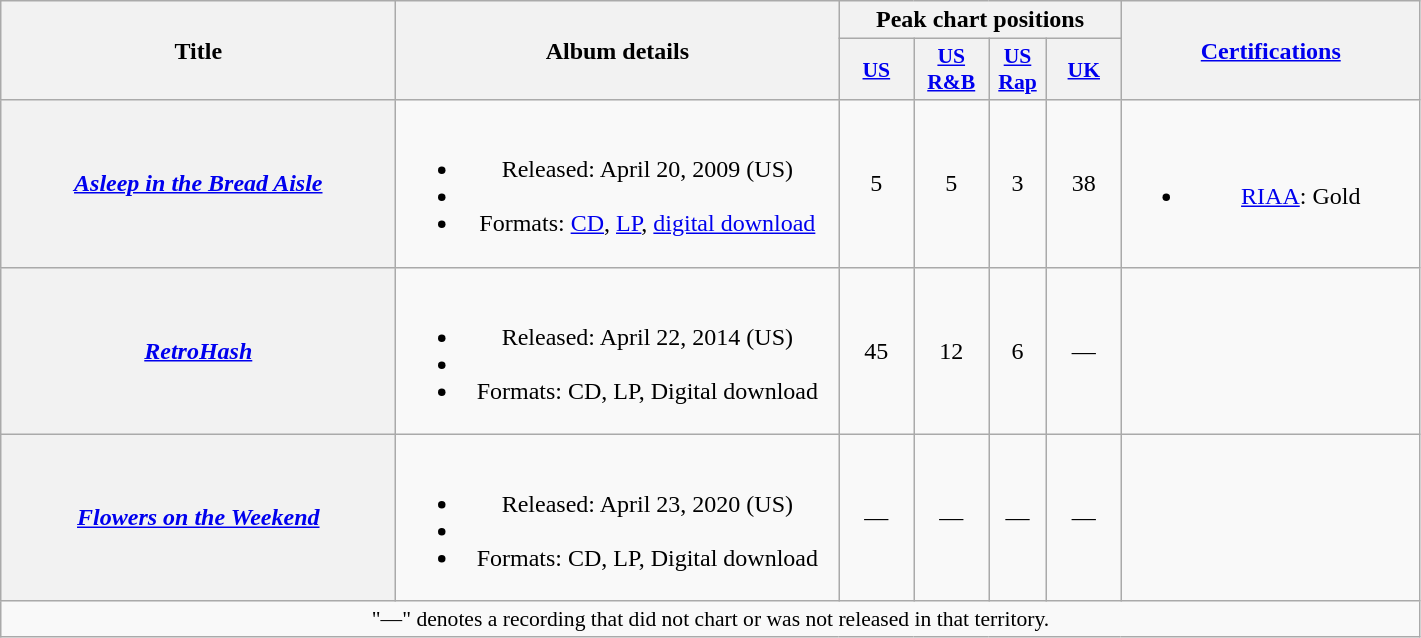<table class="wikitable plainrowheaders" style="text-align:center;">
<tr>
<th scope="col" rowspan="2" style="width:16em;">Title</th>
<th scope="col" rowspan="2" style="width:18em;">Album details</th>
<th scope="col" colspan="4">Peak chart positions</th>
<th scope="col" rowspan="2" style="width:12em;"><a href='#'>Certifications</a></th>
</tr>
<tr Gold (500,000)>
<th scope="col" style="width:3em;font-size:90%;"><a href='#'>US</a><br></th>
<th scope="col" style="width:3em;font-size:90%;"><a href='#'>US<br>R&B</a><br></th>
<th scope="col" style="width:2.2em;font-size:90%;"><a href='#'>US Rap</a><br></th>
<th scope="col" style="width:3em;font-size:90%;"><a href='#'>UK</a><br></th>
</tr>
<tr>
<th scope="row"><em><a href='#'>Asleep in the Bread Aisle</a></em></th>
<td><br><ul><li>Released: April 20, 2009 <span>(US)</span></li><li></li><li>Formats: <a href='#'>CD</a>, <a href='#'>LP</a>, <a href='#'>digital download</a></li></ul></td>
<td>5</td>
<td>5</td>
<td>3</td>
<td>38</td>
<td><br><ul><li><a href='#'>RIAA</a>: Gold</li></ul></td>
</tr>
<tr>
<th scope="row"><em><a href='#'>RetroHash</a></em></th>
<td><br><ul><li>Released: April 22, 2014 <span>(US)</span></li><li></li><li>Formats: CD, LP, Digital download</li></ul></td>
<td>45</td>
<td>12</td>
<td>6</td>
<td>—</td>
<td></td>
</tr>
<tr>
<th scope="row"><em><a href='#'>Flowers on the Weekend</a></em></th>
<td><br><ul><li>Released: April 23, 2020 <span>(US)</span></li><li></li><li>Formats: CD, LP, Digital download</li></ul></td>
<td>—</td>
<td>—</td>
<td>—</td>
<td>—</td>
<td></td>
</tr>
<tr>
<td colspan="15" style="font-size:90%">"—" denotes a recording that did not chart or was not released in that territory.</td>
</tr>
</table>
